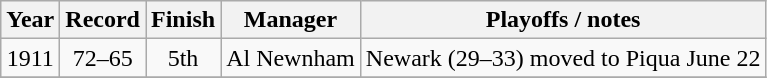<table class="wikitable">
<tr style="background: #F2F2F2;">
<th>Year</th>
<th>Record</th>
<th>Finish</th>
<th>Manager</th>
<th>Playoffs / notes</th>
</tr>
<tr align=center>
<td>1911</td>
<td>72–65</td>
<td>5th</td>
<td>Al Newnham</td>
<td>Newark (29–33) moved to Piqua June 22</td>
</tr>
<tr align=center>
</tr>
</table>
